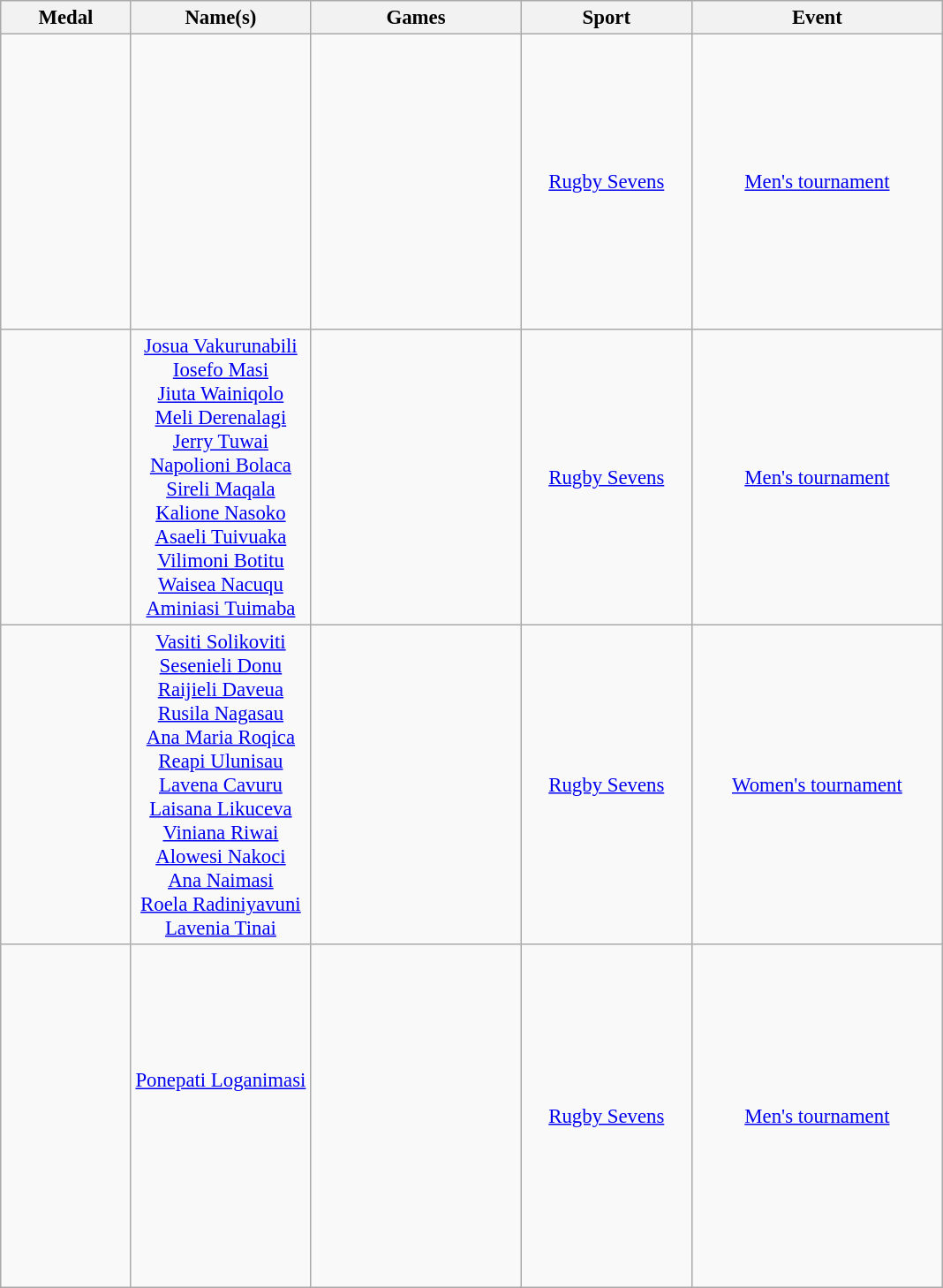<table class="wikitable sortable" style="font-size: 95%;">
<tr>
<th style="width:6em">Medal</th>
<th>Name(s)</th>
<th style="width:10em">Games</th>
<th style="width:8em">Sport</th>
<th style="width:12em">Event</th>
</tr>
<tr align=center>
<td></td>
<td><br><br><br><br><br><br><br><br><br><br><br><br></td>
<td></td>
<td><a href='#'>Rugby Sevens</a></td>
<td><a href='#'>Men's tournament</a></td>
</tr>
<tr align=center>
<td></td>
<td><a href='#'>Josua Vakurunabili</a> <br> <a href='#'>Iosefo Masi</a> <br> <a href='#'>Jiuta Wainiqolo</a> <br> <a href='#'>Meli Derenalagi</a> <br> <a href='#'>Jerry Tuwai</a> <br> <a href='#'>Napolioni Bolaca</a> <br> <a href='#'>Sireli Maqala</a> <br> <a href='#'>Kalione Nasoko</a> <br> <a href='#'>Asaeli Tuivuaka</a> <br><a href='#'>Vilimoni Botitu</a> <br> <a href='#'>Waisea Nacuqu</a> <br><a href='#'>Aminiasi Tuimaba</a></td>
<td></td>
<td><a href='#'>Rugby Sevens</a></td>
<td><a href='#'>Men's tournament</a></td>
</tr>
<tr align=center>
<td></td>
<td><a href='#'>Vasiti Solikoviti</a> <br>  <a href='#'>Sesenieli Donu</a> <br> <a href='#'>Raijieli Daveua</a> <br> <a href='#'>Rusila Nagasau</a>  <br> <a href='#'>Ana Maria Roqica</a>   <br> <a href='#'>Reapi Ulunisau</a>  <br> <a href='#'>Lavena Cavuru</a> <br> <a href='#'>Laisana Likuceva</a> <br> <a href='#'>Viniana Riwai</a> <br> <a href='#'>Alowesi Nakoci</a> <br> <a href='#'>Ana Naimasi</a> <br> <a href='#'>Roela Radiniyavuni</a> <br> <a href='#'>Lavenia Tinai</a></td>
<td></td>
<td><a href='#'>Rugby Sevens</a></td>
<td><a href='#'>Women's tournament</a></td>
</tr>
<tr align=center>
<td></td>
<td><br><br><br><br><br>
<a href='#'>Ponepati Loganimasi</a><br>
<br><br><br><br><br><br>
<br>
<br></td>
<td></td>
<td><a href='#'>Rugby Sevens</a></td>
<td><a href='#'>Men's tournament</a></td>
</tr>
</table>
